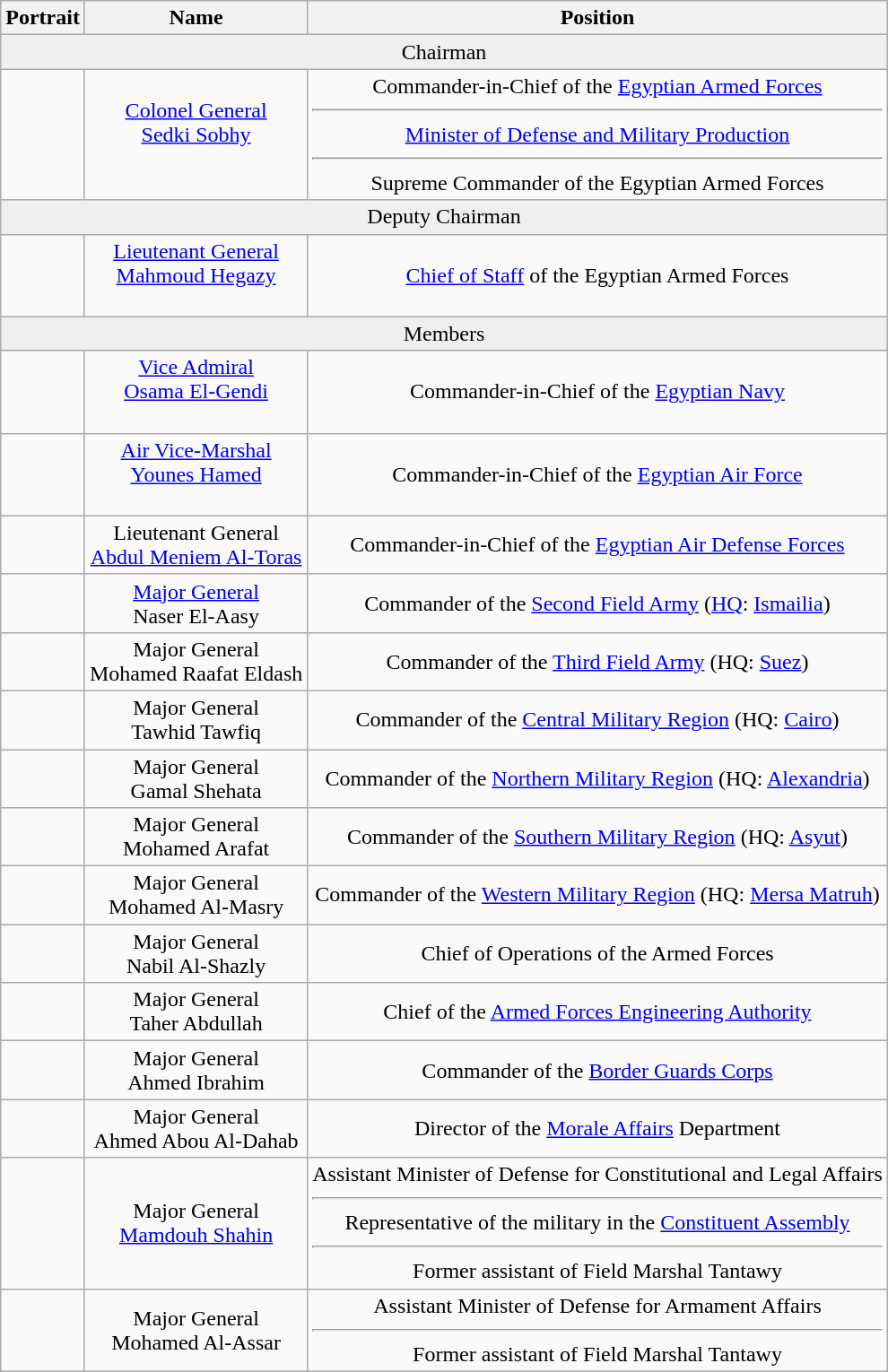<table class="wikitable" style="text-align:center">
<tr>
<th>Portrait</th>
<th>Name<br></th>
<th>Position</th>
</tr>
<tr style="background:#efefef;">
<td colspan=3>Chairman</td>
</tr>
<tr>
<td></td>
<td><a href='#'>Colonel General</a><br><a href='#'>Sedki Sobhy</a><br><br></td>
<td>Commander-in-Chief of the <a href='#'>Egyptian Armed Forces</a><hr><a href='#'>Minister of Defense and Military Production</a><hr>Supreme Commander of the Egyptian Armed Forces</td>
</tr>
<tr style="background:#efefef;">
<td colspan=3>Deputy Chairman</td>
</tr>
<tr>
<td></td>
<td><a href='#'>Lieutenant General</a><br><a href='#'>Mahmoud Hegazy</a><br><br></td>
<td><a href='#'>Chief of Staff</a> of the Egyptian Armed Forces</td>
</tr>
<tr style="background:#efefef;">
<td colspan=3>Members</td>
</tr>
<tr>
<td></td>
<td><a href='#'>Vice Admiral</a><br><a href='#'>Osama El-Gendi</a><br><br></td>
<td>Commander-in-Chief of the <a href='#'>Egyptian Navy</a></td>
</tr>
<tr>
<td></td>
<td><a href='#'>Air Vice-Marshal</a><br><a href='#'>Younes Hamed</a><br><br></td>
<td>Commander-in-Chief of the <a href='#'>Egyptian Air Force</a></td>
</tr>
<tr>
<td></td>
<td>Lieutenant General<br><a href='#'>Abdul Meniem Al-Toras</a><br></td>
<td>Commander-in-Chief of the <a href='#'>Egyptian Air Defense Forces</a></td>
</tr>
<tr>
<td></td>
<td><a href='#'>Major General</a><br>Naser El-Aasy<br></td>
<td>Commander of the <a href='#'>Second Field Army</a> (<a href='#'>HQ</a>: <a href='#'>Ismailia</a>)</td>
</tr>
<tr>
<td></td>
<td>Major General<br>Mohamed Raafat Eldash<br></td>
<td>Commander of the <a href='#'>Third Field Army</a> (HQ: <a href='#'>Suez</a>)</td>
</tr>
<tr>
<td></td>
<td>Major General<br>Tawhid Tawfiq<br></td>
<td>Commander of the <a href='#'>Central Military Region</a> (HQ: <a href='#'>Cairo</a>)</td>
</tr>
<tr>
<td></td>
<td>Major General<br>Gamal Shehata<br></td>
<td>Commander of the <a href='#'>Northern Military Region</a> (HQ: <a href='#'>Alexandria</a>)</td>
</tr>
<tr>
<td></td>
<td>Major General<br>Mohamed Arafat<br></td>
<td>Commander of the <a href='#'>Southern Military Region</a> (HQ: <a href='#'>Asyut</a>)</td>
</tr>
<tr>
<td></td>
<td>Major General<br>Mohamed Al-Masry<br></td>
<td>Commander of the <a href='#'>Western Military Region</a> (HQ: <a href='#'>Mersa Matruh</a>)</td>
</tr>
<tr>
<td></td>
<td>Major General<br>Nabil Al-Shazly<br></td>
<td>Chief of Operations of the Armed Forces</td>
</tr>
<tr>
<td></td>
<td>Major General<br>Taher Abdullah<br></td>
<td>Chief of the <a href='#'>Armed Forces Engineering Authority</a></td>
</tr>
<tr>
<td></td>
<td>Major General<br>Ahmed Ibrahim<br></td>
<td>Commander of the <a href='#'>Border Guards Corps</a></td>
</tr>
<tr>
<td></td>
<td>Major General<br>Ahmed Abou Al-Dahab<br></td>
<td>Director of the <a href='#'>Morale Affairs</a> Department</td>
</tr>
<tr>
<td></td>
<td>Major General<br><a href='#'>Mamdouh Shahin</a><br></td>
<td>Assistant Minister of Defense for Constitutional and Legal Affairs<hr>Representative of the military in the <a href='#'>Constituent Assembly</a><hr>Former assistant of Field Marshal Tantawy</td>
</tr>
<tr>
<td></td>
<td>Major General<br>Mohamed Al-Assar<br></td>
<td>Assistant Minister of Defense for Armament Affairs<hr>Former assistant of Field Marshal Tantawy</td>
</tr>
</table>
